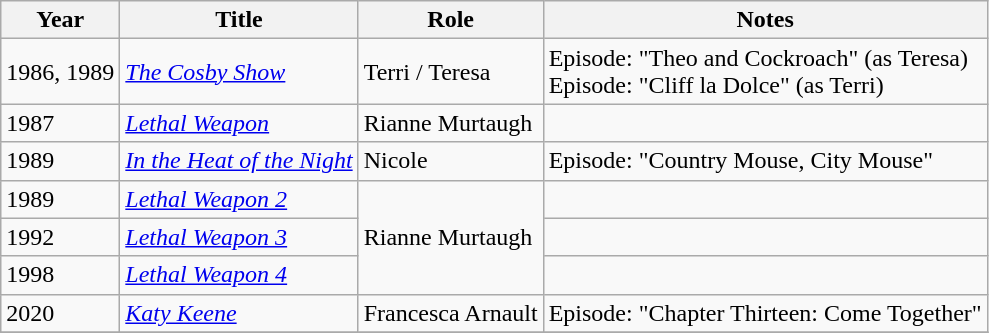<table class="wikitable sortable">
<tr>
<th scope="col">Year</th>
<th scope="col">Title</th>
<th scope="col">Role</th>
<th scope="col" class="unsortable">Notes</th>
</tr>
<tr>
<td>1986, 1989</td>
<td><em><a href='#'>The Cosby Show</a></em></td>
<td>Terri / Teresa</td>
<td>Episode: "Theo and Cockroach" (as Teresa)<br>Episode: "Cliff la Dolce" (as Terri)</td>
</tr>
<tr>
<td>1987</td>
<td><em><a href='#'>Lethal Weapon</a></em></td>
<td>Rianne Murtaugh</td>
<td></td>
</tr>
<tr>
<td>1989</td>
<td><em><a href='#'>In the Heat of the Night</a></em></td>
<td>Nicole</td>
<td>Episode: "Country Mouse, City Mouse"</td>
</tr>
<tr>
<td>1989</td>
<td><em><a href='#'>Lethal Weapon 2</a></em></td>
<td rowspan="3">Rianne Murtaugh</td>
<td></td>
</tr>
<tr>
<td>1992</td>
<td><em><a href='#'>Lethal Weapon 3</a></em></td>
<td></td>
</tr>
<tr>
<td>1998</td>
<td><em><a href='#'>Lethal Weapon 4</a></em></td>
<td></td>
</tr>
<tr>
<td>2020</td>
<td><em><a href='#'>Katy Keene</a></em></td>
<td>Francesca Arnault</td>
<td>Episode: "Chapter Thirteen: Come Together"</td>
</tr>
<tr>
</tr>
</table>
